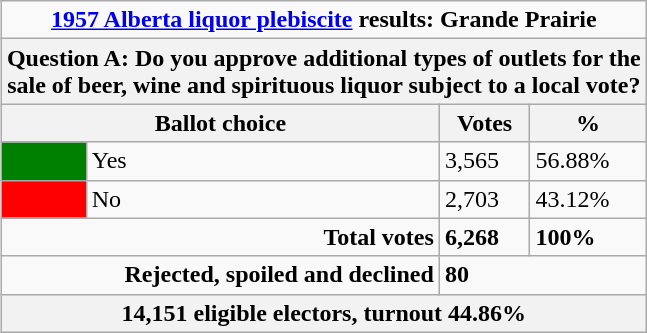<table class="wikitable" align=right>
<tr>
<td colspan=4 align=center><strong><a href='#'>1957 Alberta liquor plebiscite</a> results: Grande Prairie</strong></td>
</tr>
<tr>
<th colspan=4>Question A: Do you approve additional types of outlets for the<br> sale of beer, wine and spirituous liquor subject to a local vote?</th>
</tr>
<tr>
<th colspan=2>Ballot choice</th>
<th>Votes</th>
<th>%</th>
</tr>
<tr>
<td bgcolor=green></td>
<td>Yes</td>
<td>3,565</td>
<td>56.88%</td>
</tr>
<tr>
<td bgcolor=red></td>
<td>No</td>
<td>2,703</td>
<td>43.12%</td>
</tr>
<tr>
<td align=right colspan=2><strong>Total votes</strong></td>
<td><strong>6,268</strong></td>
<td><strong>100%</strong></td>
</tr>
<tr>
<td align=right colspan=2><strong>Rejected, spoiled and declined</strong></td>
<td colspan=2><strong>80</strong></td>
</tr>
<tr>
<th colspan=4>14,151 eligible electors, turnout 44.86%</th>
</tr>
</table>
